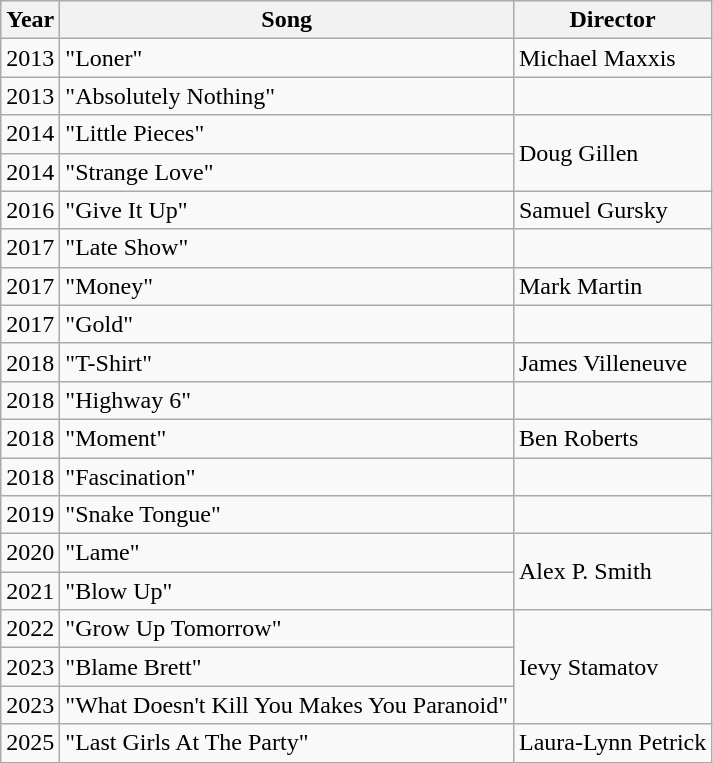<table class="wikitable">
<tr>
<th>Year</th>
<th>Song</th>
<th>Director</th>
</tr>
<tr>
<td>2013</td>
<td>"Loner"</td>
<td>Michael Maxxis</td>
</tr>
<tr>
<td>2013</td>
<td>"Absolutely Nothing"</td>
<td></td>
</tr>
<tr>
<td>2014</td>
<td>"Little Pieces"</td>
<td rowspan="2">Doug Gillen</td>
</tr>
<tr>
<td>2014</td>
<td>"Strange Love"</td>
</tr>
<tr>
<td>2016</td>
<td>"Give It Up"</td>
<td>Samuel Gursky</td>
</tr>
<tr>
<td>2017</td>
<td>"Late Show"</td>
<td></td>
</tr>
<tr>
<td>2017</td>
<td>"Money"</td>
<td>Mark Martin</td>
</tr>
<tr>
<td>2017</td>
<td>"Gold"</td>
<td></td>
</tr>
<tr>
<td>2018</td>
<td>"T-Shirt"</td>
<td>James Villeneuve</td>
</tr>
<tr>
<td>2018</td>
<td>"Highway 6"</td>
</tr>
<tr>
<td>2018</td>
<td>"Moment"</td>
<td>Ben Roberts</td>
</tr>
<tr>
<td>2018</td>
<td>"Fascination"</td>
<td></td>
</tr>
<tr>
<td>2019</td>
<td>"Snake Tongue"</td>
<td></td>
</tr>
<tr>
<td>2020</td>
<td>"Lame"</td>
<td rowspan="2">Alex P. Smith</td>
</tr>
<tr>
<td>2021</td>
<td>"Blow Up"</td>
</tr>
<tr>
<td>2022</td>
<td>"Grow Up Tomorrow"</td>
<td rowspan="3">Ievy Stamatov</td>
</tr>
<tr>
<td>2023</td>
<td>"Blame Brett"</td>
</tr>
<tr>
<td>2023</td>
<td>"What Doesn't Kill You Makes You Paranoid"</td>
</tr>
<tr>
<td>2025</td>
<td>"Last Girls At The Party"</td>
<td>Laura-Lynn Petrick</td>
</tr>
</table>
